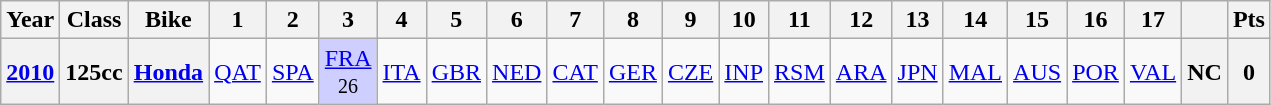<table class="wikitable" style="text-align:center">
<tr>
<th>Year</th>
<th>Class</th>
<th>Bike</th>
<th>1</th>
<th>2</th>
<th>3</th>
<th>4</th>
<th>5</th>
<th>6</th>
<th>7</th>
<th>8</th>
<th>9</th>
<th>10</th>
<th>11</th>
<th>12</th>
<th>13</th>
<th>14</th>
<th>15</th>
<th>16</th>
<th>17</th>
<th></th>
<th>Pts</th>
</tr>
<tr>
<th><a href='#'>2010</a></th>
<th>125cc</th>
<th><a href='#'>Honda</a></th>
<td><a href='#'>QAT</a></td>
<td><a href='#'>SPA</a></td>
<td style="background:#CFCFFF;"><a href='#'>FRA</a><br><small>26</small></td>
<td><a href='#'>ITA</a></td>
<td><a href='#'>GBR</a></td>
<td><a href='#'>NED</a></td>
<td><a href='#'>CAT</a></td>
<td><a href='#'>GER</a></td>
<td><a href='#'>CZE</a></td>
<td><a href='#'>INP</a></td>
<td><a href='#'>RSM</a></td>
<td><a href='#'>ARA</a></td>
<td><a href='#'>JPN</a></td>
<td><a href='#'>MAL</a></td>
<td><a href='#'>AUS</a></td>
<td><a href='#'>POR</a></td>
<td><a href='#'>VAL</a></td>
<th>NC</th>
<th>0</th>
</tr>
</table>
